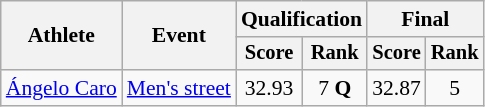<table class="wikitable" style="font-size:90%">
<tr>
<th rowspan=2>Athlete</th>
<th rowspan=2>Event</th>
<th colspan=2>Qualification</th>
<th colspan=2>Final</th>
</tr>
<tr style="font-size: 95%">
<th>Score</th>
<th>Rank</th>
<th>Score</th>
<th>Rank</th>
</tr>
<tr align=center>
<td align=left><a href='#'>Ángelo Caro</a></td>
<td align=left><a href='#'>Men's street</a></td>
<td>32.93</td>
<td>7 <strong>Q</strong></td>
<td>32.87</td>
<td>5</td>
</tr>
</table>
